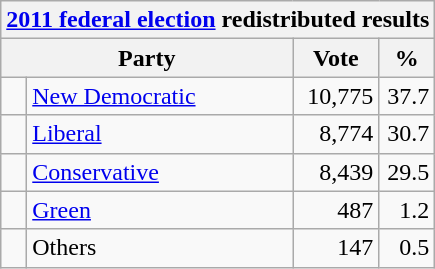<table class="wikitable">
<tr>
<th colspan="4"><a href='#'>2011 federal election</a> redistributed results</th>
</tr>
<tr>
<th bgcolor="#DDDDFF" width="130px" colspan="2">Party</th>
<th bgcolor="#DDDDFF" width="50px">Vote</th>
<th bgcolor="#DDDDFF" width="30px">%</th>
</tr>
<tr>
<td> </td>
<td><a href='#'>New Democratic</a></td>
<td align=right>10,775</td>
<td align=right>37.7</td>
</tr>
<tr>
<td> </td>
<td><a href='#'>Liberal</a></td>
<td align=right>8,774</td>
<td align=right>30.7</td>
</tr>
<tr>
<td> </td>
<td><a href='#'>Conservative</a></td>
<td align=right>8,439</td>
<td align=right>29.5</td>
</tr>
<tr>
<td> </td>
<td><a href='#'>Green</a></td>
<td align=right>487</td>
<td align=right>1.2</td>
</tr>
<tr>
<td> </td>
<td>Others</td>
<td align=right>147</td>
<td align=right>0.5</td>
</tr>
</table>
